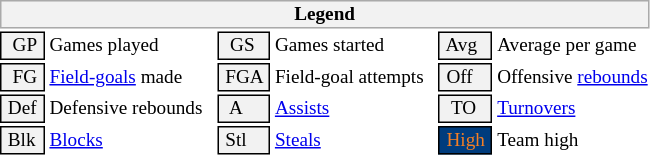<table class="toccolours" style="font-size: 80%; white-space: nowrap;">
<tr>
<th colspan="6" style="background-color: #F2F2F2; border: 1px solid #AAAAAA;">Legend</th>
</tr>
<tr>
<td style="background-color: #F2F2F2; border: 1px solid black;">  GP </td>
<td>Games played</td>
<td style="background-color: #F2F2F2; border: 1px solid black">  GS </td>
<td>Games started</td>
<td style="background-color: #F2F2F2; border: 1px solid black"> Avg </td>
<td>Average per game</td>
</tr>
<tr>
<td style="background-color: #F2F2F2; border: 1px solid black">  FG </td>
<td style="padding-right: 8px"><a href='#'>Field-goals</a> made</td>
<td style="background-color: #F2F2F2; border: 1px solid black"> FGA </td>
<td style="padding-right: 8px">Field-goal attempts</td>
<td style="background-color: #F2F2F2; border: 1px solid black;"> Off </td>
<td>Offensive <a href='#'>rebounds</a></td>
</tr>
<tr>
<td style="background-color: #F2F2F2; border: 1px solid black;"> Def </td>
<td style="padding-right: 8px">Defensive rebounds</td>
<td style="background-color: #F2F2F2; border: 1px solid black">  A </td>
<td style="padding-right: 8px"><a href='#'>Assists</a></td>
<td style="background-color: #F2F2F2; border: 1px solid black">  TO</td>
<td><a href='#'>Turnovers</a></td>
</tr>
<tr>
<td style="background-color: #F2F2F2; border: 1px solid black;"> Blk </td>
<td><a href='#'>Blocks</a></td>
<td style="background-color: #F2F2F2; border: 1px solid black"> Stl </td>
<td><a href='#'>Steals</a></td>
<td style="background:#003C7D; color:#F47F24;; border: 1px solid black"> High </td>
<td>Team high</td>
</tr>
<tr>
</tr>
</table>
